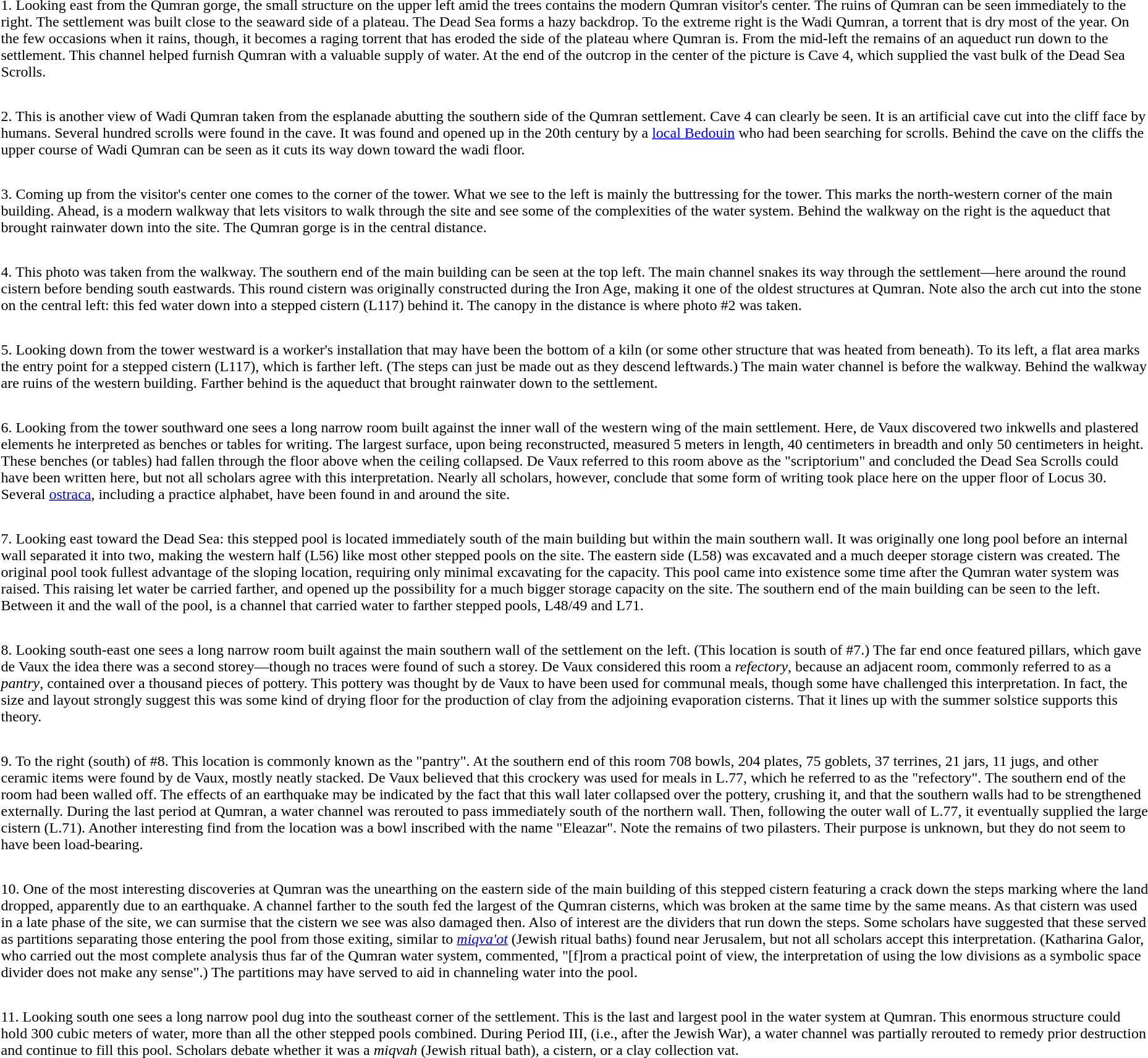<table style="margin:auto;" cellpadding="5">
<tr>
<td></td>
<td valign="top"><br>1. Looking east from the Qumran gorge, the small structure on the upper left amid the trees contains the modern Qumran visitor's center. The ruins of Qumran can be seen immediately to the right. The settlement was built close to the seaward side of a plateau. The Dead Sea forms a hazy backdrop. To the extreme right is the Wadi Qumran, a torrent that is dry most of the year. On the few occasions when it rains, though, it becomes a raging torrent that has eroded the side of the plateau where Qumran is. From the mid-left the remains of an aqueduct run down to the settlement. This channel helped furnish Qumran with a valuable supply of water. At the end of the outcrop in the center of the picture is Cave 4, which supplied the vast bulk of the Dead Sea Scrolls.</td>
</tr>
<tr>
<td></td>
<td valign="top"><br>2. This is another view of Wadi Qumran taken from the esplanade abutting the southern side of the Qumran settlement. Cave 4 can clearly be seen. It is an artificial cave cut into the cliff face by humans. Several hundred scrolls were found in the cave. It was found and opened up in the 20th century by a <a href='#'>local Bedouin</a> who had been searching for scrolls. Behind the cave on the cliffs the upper course of Wadi Qumran can be seen as it cuts its way down toward the wadi floor.</td>
</tr>
<tr>
<td></td>
<td valign="top"><br>3. Coming up from the visitor's center one comes to the corner of the tower. What we see to the left is mainly the buttressing for the tower. This marks the north-western corner of the main building. Ahead, is a modern walkway that lets visitors to walk through the site and see some of the complexities of the water system. Behind the walkway on the right is the aqueduct that brought rainwater down into the site. The Qumran gorge is in the central distance.</td>
</tr>
<tr>
<td></td>
<td valign="top"><br>4. This photo was taken from the walkway. The southern end of the main building can be seen at the top left. The main channel snakes its way through the settlement—here around the round cistern before bending south eastwards. This round cistern was originally constructed during the Iron Age, making it one of the oldest structures at Qumran. Note also the arch cut into the stone on the central left: this fed water down into a stepped cistern (L117) behind it. The canopy in the distance is where photo #2 was taken.</td>
</tr>
<tr>
<td></td>
<td valign="top"><br>5. Looking down from the tower westward is a worker's installation that may have been the bottom of a kiln (or some other structure that was heated from beneath). To its left, a flat area marks the entry point for a stepped cistern (L117), which is farther left. (The steps can just be made out as they descend leftwards.) The main water channel is before the walkway. Behind the walkway are ruins of the western building. Farther behind is the aqueduct that brought rainwater down to the settlement.</td>
</tr>
<tr>
<td></td>
<td valign="top"><br>6. Looking from the tower southward one sees a long narrow room built against the inner wall of the western wing of the main settlement. Here, de Vaux discovered two inkwells and plastered elements he interpreted as benches or tables for writing. The largest surface, upon being reconstructed, measured 5 meters in length, 40 centimeters in breadth and only 50 centimeters in height. These benches (or tables) had fallen through the floor above when the ceiling collapsed. De Vaux referred to this room above as the "scriptorium" and concluded the Dead Sea Scrolls could have been written here, but not all scholars agree with this interpretation. Nearly all scholars, however, conclude that some form of writing took place here on the upper floor of Locus 30. Several <a href='#'>ostraca</a>, including a practice alphabet, have been found in and around the site.</td>
</tr>
<tr>
<td></td>
<td valign="top"><br>7. Looking east toward the Dead Sea: this stepped pool is located immediately south of the main building but within the main southern wall. It was originally one long pool before an internal wall separated it into two, making the western half (L56) like most other stepped pools on the site. The eastern side (L58) was excavated and a much deeper storage cistern was created. The original pool took fullest advantage of the sloping location, requiring only minimal excavating for the capacity. This pool came into existence some time after the Qumran water system was raised. This raising let water be carried farther, and opened up the possibility for a much bigger storage capacity on the site. The southern end of the main building can be seen to the left. Between it and the wall of the pool, is a channel that carried water to farther stepped pools, L48/49 and L71.</td>
</tr>
<tr>
<td></td>
<td valign="top"><br>8. Looking south-east one sees a long narrow room built against the main southern wall of the settlement on the left. (This location is south of #7.) The far end once featured pillars, which gave de Vaux the idea there was a second storey—though no traces were found of such a storey. De Vaux considered this room a <em>refectory</em>, because an adjacent room, commonly referred to as a <em>pantry</em>, contained over a thousand pieces of pottery. This pottery was thought by de Vaux to have been used for communal meals, though some have challenged this interpretation. In fact, the size and layout strongly suggest this was some kind of drying floor for the production of clay from the adjoining evaporation cisterns. That it lines up with the summer solstice supports this theory.</td>
</tr>
<tr>
<td></td>
<td valign="top"><br>9. To the right (south) of #8. This location is commonly known as the "pantry". At the southern end of this room 708 bowls, 204 plates, 75 goblets, 37 terrines, 21 jars, 11 jugs, and other ceramic items were found by de Vaux, mostly neatly stacked. De Vaux believed that this crockery was used for meals in L.77, which he referred to as the "refectory". The southern end of the room had been walled off. The effects of an earthquake may be indicated by the fact that this wall later collapsed over the pottery, crushing it, and that the southern walls had to be strengthened externally. During the last period at Qumran, a water channel was rerouted to pass immediately south of the northern wall. Then, following the outer wall of L.77, it eventually supplied the large cistern (L.71). Another interesting find from the location was a bowl inscribed with the name "Eleazar". Note the remains of two pilasters. Their purpose is unknown, but they do not seem to have been load-bearing.</td>
</tr>
<tr>
<td></td>
<td valign="top"><br>10. One of the most interesting discoveries at Qumran was the unearthing on the eastern side of the main building of this stepped cistern featuring a crack down the steps marking where the land dropped, apparently due to an earthquake. A channel farther to the south fed the largest of the Qumran cisterns, which was broken at the same time by the same means. As that cistern was used in a late phase of the site, we can surmise that the cistern we see was also damaged then. Also of interest are the dividers that run down the steps. Some scholars have suggested that these served as partitions separating those entering the pool from those exiting, similar to <em><a href='#'>miqva'ot</a></em> (Jewish ritual baths) found near Jerusalem, but not all scholars accept this interpretation. (Katharina Galor, who carried out the most complete analysis thus far of the Qumran water system, commented, "[f]rom a practical point of view, the interpretation of using the low divisions as a symbolic space divider does not make any sense".) The partitions may have served to aid in channeling water into the pool.</td>
</tr>
<tr>
<td></td>
<td valign="top"><br>11. Looking south one sees a long narrow pool dug into the southeast corner of the settlement. This is the last and largest pool in the water system at Qumran. This enormous structure could hold 300 cubic meters of water, more than all the other stepped pools combined. During Period III, (i.e., after the Jewish War), a water channel was partially rerouted to remedy prior destruction and continue to fill this pool. Scholars debate whether it was a <em>miqvah</em> (Jewish ritual bath), a cistern, or a clay collection vat.</td>
</tr>
</table>
